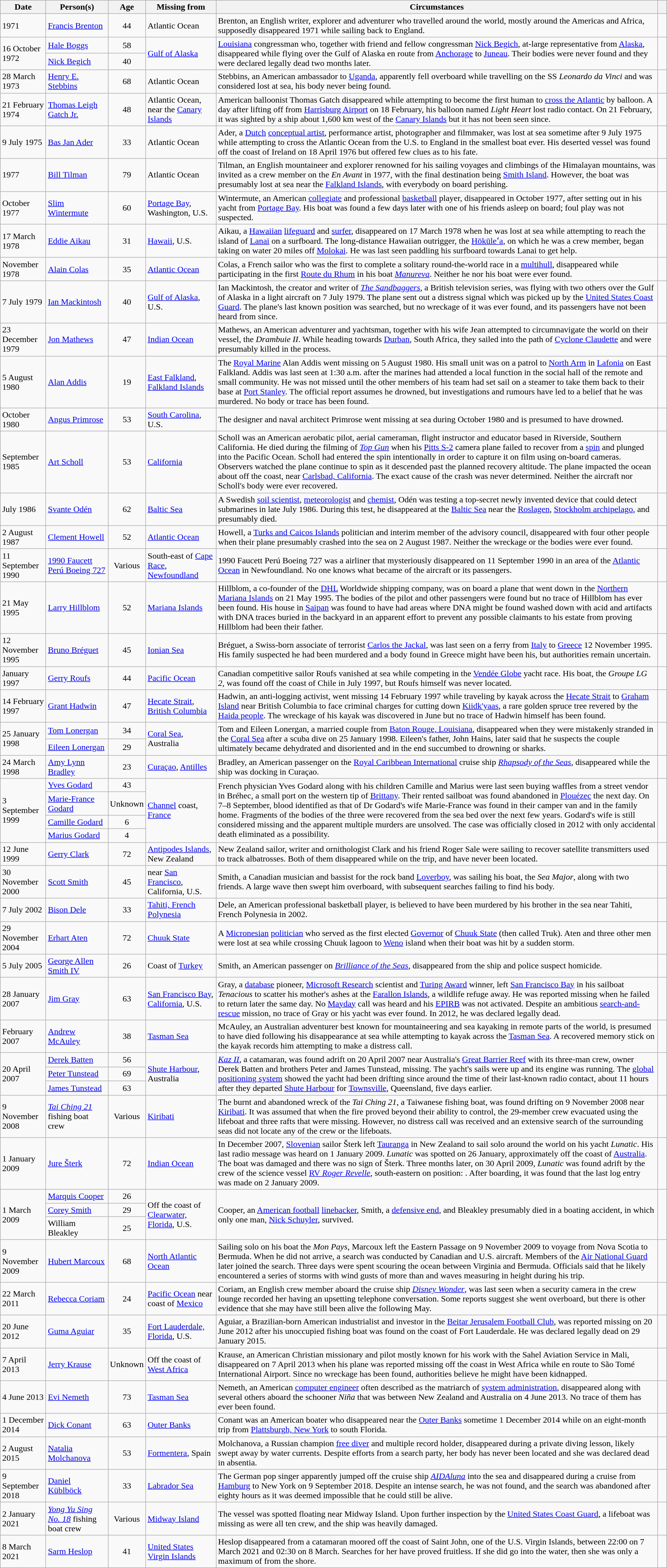<table class="wikitable sortable plainrowheaders">
<tr style="text-align:center;">
<th>Date</th>
<th>Person(s)</th>
<th>Age</th>
<th>Missing from</th>
<th>Circumstances</th>
<th width="10px"></th>
</tr>
<tr>
<td data-sort-value="1971-01-01"> 1971</td>
<td><a href='#'>Francis Brenton</a></td>
<td style="text-align:center;">44</td>
<td>Atlantic Ocean</td>
<td>Brenton, an English writer, explorer and adventurer who travelled around the world, mostly around the Americas and Africa, supposedly disappeared  1971 while sailing back to England.</td>
<td style="text-align:center"></td>
</tr>
<tr>
<td rowspan="2" data-sort-value="1972-10-16">16 October 1972</td>
<td><a href='#'>Hale Boggs</a></td>
<td style="text-align:center;">58</td>
<td rowspan="2"><a href='#'>Gulf of Alaska</a></td>
<td rowspan="2"><a href='#'>Louisiana</a> congressman who, together with friend and fellow congressman <a href='#'>Nick Begich</a>, at-large representative from <a href='#'>Alaska</a>, disappeared while flying over the Gulf of Alaska en route from <a href='#'>Anchorage</a> to <a href='#'>Juneau</a>. Their bodies were never found and they were declared legally dead two months later.</td>
<td rowspan="2" style="text-align:center"></td>
</tr>
<tr>
<td><a href='#'>Nick Begich</a></td>
<td style="text-align:center;">40</td>
</tr>
<tr>
<td data-sort-value="1973-03-28">28 March 1973</td>
<td><a href='#'>Henry E. Stebbins</a></td>
<td style="text-align:center;">68</td>
<td>Atlantic Ocean</td>
<td>Stebbins, an American ambassador to <a href='#'>Uganda</a>, apparently fell overboard while travelling on the SS <em>Leonardo da Vinci</em> and was considered lost at sea, his body never being found.</td>
<td style="text-align:center;"></td>
</tr>
<tr>
<td data-sort-value="1974-02-21">21 February 1974</td>
<td><a href='#'>Thomas Leigh Gatch Jr.</a></td>
<td style="text-align:center;">48</td>
<td>Atlantic Ocean, near the <a href='#'>Canary Islands</a></td>
<td>American balloonist Thomas Gatch disappeared while attempting to become the first human to <a href='#'>cross the Atlantic</a> by balloon. A day after lifting off from <a href='#'>Harrisburg Airport</a> on 18 February, his balloon named <em>Light Heart</em> lost radio contact. On 21 February, it was sighted by a ship about 1,600 km west of the <a href='#'>Canary Islands</a> but it has not been seen since.</td>
<td style="text-align:center"></td>
</tr>
<tr>
<td data-sort-value="1975-07-09">9 July 1975</td>
<td><a href='#'>Bas Jan Ader</a></td>
<td style="text-align:center;">33</td>
<td>Atlantic Ocean</td>
<td>Ader, a <a href='#'>Dutch</a> <a href='#'>conceptual artist</a>, performance artist, photographer and filmmaker, was lost at sea sometime after 9 July 1975 while attempting to cross the Atlantic Ocean from the U.S. to England in the smallest boat ever. His deserted vessel was found off the coast of Ireland on 18 April 1976 but offered few clues as to his fate.</td>
<td style="text-align:center"></td>
</tr>
<tr>
<td data-sort-value="1977-01-01">1977</td>
<td><a href='#'>Bill Tilman</a></td>
<td style="text-align:center;">79</td>
<td>Atlantic Ocean</td>
<td>Tilman, an English mountaineer and explorer renowned for his sailing voyages and climbings of the Himalayan mountains, was invited as a crew member on the <em>En Avant</em> in 1977, with the final destination being <a href='#'>Smith Island</a>. However, the boat was presumably lost at sea near the <a href='#'>Falkland Islands</a>, with everybody on board perishing.</td>
<td style="text-align:center;"></td>
</tr>
<tr>
<td data-sort-value="1977-10-01">October 1977</td>
<td><a href='#'>Slim Wintermute</a></td>
<td style="text-align:center;">60</td>
<td><a href='#'>Portage Bay</a>, Washington, U.S.</td>
<td>Wintermute, an American <a href='#'>collegiate</a> and professional <a href='#'>basketball</a> player, disappeared in October 1977, after setting out in his yacht from <a href='#'>Portage Bay</a>. His boat was found a few days later with one of his friends asleep on board; foul play was not suspected.</td>
<td style="text-align:center"></td>
</tr>
<tr>
<td data-sort-value="1978-03-17">17 March 1978</td>
<td><a href='#'>Eddie Aikau</a></td>
<td style="text-align:center;">31</td>
<td><a href='#'>Hawaii</a>, U.S.</td>
<td>Aikau, a <a href='#'>Hawaiian</a> <a href='#'>lifeguard</a> and <a href='#'>surfer</a>, disappeared on 17 March 1978 when he was lost at sea while attempting to reach the island of <a href='#'>Lanai</a> on a surfboard. The long-distance Hawaiian outrigger, the <a href='#'>Hōkūleʻa</a>, on which he was a crew member, began taking on water 20 miles off <a href='#'>Molokai</a>. He was last seen paddling his surfboard towards Lanai to get help.</td>
<td style="text-align:center"></td>
</tr>
<tr>
<td data-sort-value="1978-11-01">November 1978</td>
<td><a href='#'>Alain Colas</a></td>
<td style="text-align:center;">35</td>
<td><a href='#'>Atlantic Ocean</a></td>
<td>Colas, a French sailor who was the first to complete a solitary round-the-world race in a <a href='#'>multihull</a>, disappeared while participating in the first <a href='#'>Route du Rhum</a> in his boat <em><a href='#'>Manureva</a></em>. Neither he nor his boat were ever found.</td>
<td></td>
</tr>
<tr>
<td data-sort-value="1979-07-07">7 July 1979</td>
<td><a href='#'>Ian Mackintosh</a></td>
<td style="text-align:center;">40</td>
<td><a href='#'>Gulf of Alaska</a>, U.S.</td>
<td>Ian Mackintosh, the creator and writer of <em><a href='#'>The Sandbaggers</a></em>, a British television series, was flying with two others over the Gulf of Alaska in a light aircraft on 7 July 1979. The plane sent out a distress signal which was picked up by the <a href='#'>United States Coast Guard</a>. The plane's last known position was searched, but no wreckage of it was ever found, and its passengers have not been heard from since.</td>
<td style="text-align:center"></td>
</tr>
<tr>
<td data-sort-value="1979-12-23">23 December 1979</td>
<td><a href='#'>Jon Mathews</a></td>
<td style="text-align:center;">47</td>
<td><a href='#'>Indian Ocean</a></td>
<td>Mathews, an American adventurer and yachtsman, together with his wife Jean attempted to circumnavigate the world on their vessel, the <em>Drambuie II</em>. While heading towards <a href='#'>Durban</a>, South Africa, they sailed into the path of <a href='#'>Cyclone Claudette</a> and were presumably killed in the process.</td>
<td style="text-align:center"></td>
</tr>
<tr>
<td data-sort-value="1980-08-05">5 August 1980</td>
<td><a href='#'>Alan Addis</a></td>
<td style="text-align:center;">19</td>
<td><a href='#'>East Falkland</a>, <a href='#'>Falkland Islands</a></td>
<td>The <a href='#'>Royal Marine</a> Alan Addis went missing on 5 August 1980. His small unit was on a patrol to <a href='#'>North Arm</a> in <a href='#'>Lafonia</a> on East Falkland. Addis was last seen at 1:30 a.m. after the marines had attended a local function in the social hall of the remote and small community. He was not missed until the other members of his team had set sail on a steamer to take them back to their base at <a href='#'>Port Stanley</a>. The official report assumes he drowned, but investigations and rumours have led to a belief that he was murdered. No body or trace has been found.</td>
<td style="text-align:center"></td>
</tr>
<tr>
<td data-sort-value="1980-10-01">October 1980</td>
<td><a href='#'>Angus Primrose</a></td>
<td style="text-align:center;">53</td>
<td><a href='#'>South Carolina</a>, U.S.</td>
<td>The designer and naval architect Primrose went missing at sea during October 1980 and is presumed to have drowned.</td>
<td style="text-align:center"></td>
</tr>
<tr>
<td data-sort-value="1985-09-01">September 1985</td>
<td><a href='#'>Art Scholl</a></td>
<td style="text-align:center;">53</td>
<td><a href='#'>California</a></td>
<td>Scholl was an American aerobatic pilot, aerial cameraman, flight instructor and educator based in Riverside, Southern California. He died during the filming of <em><a href='#'>Top Gun</a></em> when his <a href='#'>Pitts S-2</a> camera plane failed to recover from a <a href='#'>spin</a> and plunged into the Pacific Ocean. Scholl had entered the spin intentionally in order to capture it on film using on-board cameras. Observers watched the plane continue to spin as it descended past the planned recovery altitude. The plane impacted the ocean about  off the coast, near <a href='#'>Carlsbad, California</a>. The exact cause of the crash was never determined. Neither the aircraft nor Scholl's body were ever recovered.</td>
<td style="text-align:center;"></td>
</tr>
<tr>
<td data-sort-value="1986-07-01">July 1986</td>
<td><a href='#'>Svante Odén</a></td>
<td style="text-align:center;">62</td>
<td><a href='#'>Baltic Sea</a></td>
<td>A Swedish <a href='#'>soil scientist</a>, <a href='#'>meteorologist</a> and <a href='#'>chemist</a>, Odén was testing a top-secret newly invented device that could detect submarines in late July 1986. During this test, he disappeared at the <a href='#'>Baltic Sea</a> near the <a href='#'>Roslagen</a>, <a href='#'>Stockholm archipelago</a>, and presumably died.</td>
<td style="text-align:center;"></td>
</tr>
<tr>
<td data-sort-value="1987-08-02">2 August 1987</td>
<td><a href='#'>Clement Howell</a></td>
<td style="text-align:center;">52</td>
<td><a href='#'>Atlantic Ocean</a></td>
<td>Howell, a <a href='#'>Turks and Caicos Islands</a> politician and interim member of the advisory council, disappeared with four other people when their plane presumably crashed into the sea on 2 August 1987. Neither the wreckage or the bodies were ever found.</td>
<td style="text-align:center;"></td>
</tr>
<tr>
<td data-sort-value="1990-09-11">11 September 1990</td>
<td><a href='#'>1990 Faucett Perú Boeing 727</a></td>
<td style="text-align:center;">Various</td>
<td>South-east of <a href='#'>Cape Race</a>, <a href='#'>Newfoundland</a></td>
<td>1990 Faucett Perú Boeing 727 was a airliner that mysteriously disappeared on 11 September 1990 in an area of the <a href='#'>Atlantic Ocean</a> in Newfoundland. No one knows what became of the aircraft or its passengers.</td>
<td style="text-align:center;"></td>
</tr>
<tr>
<td data-sort-value="1995-05-21">21 May 1995</td>
<td><a href='#'>Larry Hillblom</a></td>
<td style="text-align:center;">52</td>
<td><a href='#'>Mariana Islands</a></td>
<td>Hillblom, a co-founder of the <a href='#'>DHL</a> Worldwide shipping company, was on board a plane that went down in the <a href='#'>Northern Mariana Islands</a> on 21 May 1995. The bodies of the pilot and other passengers were found but no trace of Hillblom has ever been found. His house in <a href='#'>Saipan</a> was found to have had areas where DNA might be found washed down with acid and artifacts with DNA traces buried in the backyard in an apparent effort to prevent any possible claimants to his estate from proving Hillblom had been their father.</td>
<td style="text-align:center;"></td>
</tr>
<tr>
<td data-sort-value="1995-11-12">12 November 1995</td>
<td><a href='#'>Bruno Bréguet</a></td>
<td style="text-align:center;">45</td>
<td><a href='#'>Ionian Sea</a></td>
<td>Bréguet, a Swiss-born associate of terrorist <a href='#'>Carlos the Jackal</a>, was last seen on a ferry from <a href='#'>Italy</a> to <a href='#'>Greece</a> 12 November 1995. His family suspected he had been murdered and a body found in Greece might have been his, but authorities remain uncertain.</td>
<td style="text-align:center;"></td>
</tr>
<tr>
<td data-sort-value="1997-01-01">January 1997</td>
<td><a href='#'>Gerry Roufs</a></td>
<td style="text-align:center;">44</td>
<td><a href='#'>Pacific Ocean</a></td>
<td>Canadian competitive sailor Roufs vanished at sea while competing in the <a href='#'>Vendée Globe</a> yacht race. His boat, the <em>Groupe LG 2</em>, was found off the coast of Chile in July 1997, but Roufs himself was never located.</td>
<td></td>
</tr>
<tr>
<td data-sort-value="1997-02-14">14 February 1997</td>
<td><a href='#'>Grant Hadwin</a></td>
<td style="text-align:center;">47</td>
<td><a href='#'>Hecate Strait</a>, <a href='#'>British Columbia</a></td>
<td>Hadwin, an anti-logging activist, went missing 14 February 1997 while traveling by kayak across the <a href='#'>Hecate Strait</a> to <a href='#'>Graham Island</a> near British Columbia to face criminal charges for cutting down <a href='#'>Kiidk'yaas</a>, a rare golden spruce tree revered by the <a href='#'>Haida people</a>. The wreckage of his kayak was discovered in June but no trace of Hadwin himself has been found.</td>
<td style="text-align:center;"></td>
</tr>
<tr>
<td rowspan="2" data-sort-value="1998-01-25">25 January 1998</td>
<td><a href='#'>Tom Lonergan</a></td>
<td style="text-align:center;">34</td>
<td rowspan="2"><a href='#'>Coral Sea</a>, Australia</td>
<td rowspan="2">Tom and Eileen Lonergan, a married couple from <a href='#'>Baton Rouge, Louisiana</a>, disappeared when they were mistakenly stranded in the <a href='#'>Coral Sea</a> after a scuba dive on 25 January 1998. Eileen's father, John Hains, later said that he suspects the couple ultimately became dehydrated and disoriented and in the end succumbed to drowning or sharks.</td>
<td style="text-align:center;" rowspan="2"></td>
</tr>
<tr>
<td><a href='#'>Eileen Lonergan</a></td>
<td style="text-align:center;">29</td>
</tr>
<tr>
<td data-sort-value="1998-03-24">24 March 1998</td>
<td><a href='#'>Amy Lynn Bradley</a></td>
<td style="text-align:center;">23</td>
<td><a href='#'>Curaçao</a>, <a href='#'>Antilles</a></td>
<td>Bradley, an American passenger on the <a href='#'>Royal Caribbean International</a> cruise ship <a href='#'><em>Rhapsody of the Seas</em></a>, disappeared while the ship was docking in Curaçao.</td>
<td style="text-align:center;"></td>
</tr>
<tr>
<td rowspan="4" data-sort-value="1999-09-03">3 September 1999</td>
<td><a href='#'>Yves Godard</a></td>
<td style="text-align:center;">43</td>
<td rowspan="4"><a href='#'>Channel</a> coast, <a href='#'>France</a></td>
<td rowspan="4">French physician Yves Godard along with his children Camille and Marius were last seen buying waffles from a street vendor in Bréhec, a small port on the western tip of <a href='#'>Brittany</a>. Their rented sailboat was found abandoned in <a href='#'>Plouézec</a> the next day. On 7–8 September, blood identified as that of Dr Godard's wife Marie-France was found in their camper van and in the family home. Fragments of the bodies of the three were recovered from the sea bed over the next few years. Godard's wife is still considered missing and the apparent multiple murders are unsolved. The case was officially closed in 2012 with only accidental death eliminated as a possibility.</td>
<td style="text-align:center;" rowspan="4"></td>
</tr>
<tr>
<td><a href='#'>Marie-France Godard</a></td>
<td style="text-align:center;">Unknown</td>
</tr>
<tr>
<td><a href='#'>Camille Godard</a></td>
<td style="text-align:center;">6</td>
</tr>
<tr>
<td><a href='#'>Marius Godard</a></td>
<td style="text-align:center;">4</td>
</tr>
<tr>
<td data-sort-value="1999-06-12">12 June 1999</td>
<td><a href='#'>Gerry Clark</a></td>
<td style="text-align:center;">72</td>
<td><a href='#'>Antipodes Islands</a>, New Zealand</td>
<td>New Zealand sailor, writer and ornithologist Clark and his friend Roger Sale were sailing to recover satellite transmitters used to track albatrosses. Both of them disappeared while on the trip, and have never been located.</td>
<td style="text-align:center;"></td>
</tr>
<tr>
<td data-sort-value="2000-11-30">30 November 2000</td>
<td><a href='#'>Scott Smith</a></td>
<td style="text-align:center;">45</td>
<td>near <a href='#'>San Francisco</a>, California, U.S.</td>
<td>Smith, a Canadian musician and bassist for the rock band <a href='#'>Loverboy</a>, was sailing his boat, the <em>Sea Major</em>, along with two friends. A large wave then swept him overboard, with subsequent searches failing to find his body.</td>
<td style="text-align:center;"></td>
</tr>
<tr>
<td data-sort-value="2002-07-07">7 July 2002</td>
<td><a href='#'>Bison Dele</a></td>
<td style="text-align:center;">33</td>
<td><a href='#'>Tahiti, French Polynesia</a></td>
<td>Dele, an American professional basketball player, is believed to have been murdered by his brother in the sea near Tahiti, French Polynesia in 2002.</td>
<td style="text-align:center;"></td>
</tr>
<tr>
<td data-sort-value="2004-11-29"> 29 November 2004</td>
<td><a href='#'>Erhart Aten</a></td>
<td style="text-align:center;">72</td>
<td><a href='#'>Chuuk State</a></td>
<td>A <a href='#'>Micronesian</a> <a href='#'>politician</a> who served as the first elected <a href='#'>Governor</a> of <a href='#'>Chuuk State</a> (then called Truk). Aten and three other men were lost at sea while crossing Chuuk lagoon to <a href='#'>Weno</a> island when their boat was hit by a sudden storm.</td>
<td style="text-align:center"></td>
</tr>
<tr>
<td data-sort-value="2005-07-05">5 July 2005</td>
<td><a href='#'>George Allen Smith IV</a></td>
<td style="text-align:center;">26</td>
<td>Coast of <a href='#'>Turkey</a></td>
<td>Smith, an American passenger on <em><a href='#'>Brilliance of the Seas</a></em>, disappeared from the ship and police suspect homicide.</td>
<td style="text-align:center"></td>
</tr>
<tr>
<td data-sort-value="2007-01-28">28 January 2007</td>
<td><a href='#'>Jim Gray</a></td>
<td style="text-align:center;">63</td>
<td><a href='#'>San Francisco Bay</a>, <a href='#'>California</a>, U.S.</td>
<td>Gray, a <a href='#'>database</a> pioneer, <a href='#'>Microsoft Research</a> scientist and <a href='#'>Turing Award</a> winner, left <a href='#'>San Francisco Bay</a> in his  sailboat <em>Tenacious</em> to scatter his mother's ashes at the <a href='#'>Farallon Islands</a>, a wildlife refuge  away. He was reported missing when he failed to return later the same day. No <a href='#'>Mayday</a> call was heard and his <a href='#'>EPIRB</a> was not activated. Despite an ambitious <a href='#'>search-and-rescue</a> mission, no trace of Gray or his yacht was ever found. In 2012, he was declared legally dead.</td>
<td style="text-align:center;"></td>
</tr>
<tr>
<td data-sort-value="2007-02-01">February 2007</td>
<td><a href='#'>Andrew McAuley</a></td>
<td style="text-align:center;">38</td>
<td><a href='#'>Tasman Sea</a></td>
<td>McAuley, an Australian adventurer best known for mountaineering and sea kayaking in remote parts of the world, is presumed to have died following his disappearance at sea while attempting to kayak  across the <a href='#'>Tasman Sea</a>. A recovered memory stick on the kayak records him attempting to make a distress call.</td>
<td style="text-align:center;"></td>
</tr>
<tr>
<td rowspan="3" data-sort-value="2007-04-20">20 April 2007</td>
<td><a href='#'>Derek Batten</a></td>
<td style="text-align:center;">56</td>
<td rowspan="3"><a href='#'>Shute Harbour</a>, Australia</td>
<td rowspan="3"><em><a href='#'>Kaz II</a></em>, a  catamaran, was found adrift on 20 April 2007 near Australia's <a href='#'>Great Barrier Reef</a> with its three-man crew, owner Derek Batten and brothers Peter and James Tunstead, missing. The yacht's sails were up and its engine was running. The <a href='#'>global positioning system</a> showed the yacht had been drifting since around the time of their last-known radio contact, about 11 hours after they departed <a href='#'>Shute Harbour</a> for <a href='#'>Townsville</a>, Queensland, five days earlier.</td>
<td rowspan="3" style="text-align:center;"></td>
</tr>
<tr>
<td><a href='#'>Peter Tunstead</a></td>
<td style="text-align:center;">69</td>
</tr>
<tr>
<td><a href='#'>James Tunstead</a></td>
<td style="text-align:center;">63</td>
</tr>
<tr>
<td data-sort-value="2008-11-09">9 November 2008</td>
<td><em><a href='#'>Tai Ching 21</a></em> fishing boat crew</td>
<td style="text-align:center;">Various</td>
<td><a href='#'>Kiribati</a></td>
<td>The burnt and abandoned wreck of the <em>Tai Ching 21</em>, a Taiwanese fishing boat, was found drifting on 9 November 2008 near <a href='#'>Kiribati</a>. It was assumed that when the fire proved beyond their ability to control, the 29-member crew evacuated using the lifeboat and three rafts that were missing. However, no distress call was received and an extensive search of the surrounding seas did not locate any of the crew or the lifeboats.</td>
<td style="text-align:center;"></td>
</tr>
<tr>
<td data-sort-value="2009-01-01">1 January 2009</td>
<td><a href='#'>Jure Šterk</a></td>
<td style="text-align:center;">72</td>
<td><a href='#'>Indian Ocean</a></td>
<td>In December 2007, <a href='#'>Slovenian</a> sailor Šterk left <a href='#'>Tauranga</a> in New Zealand to sail solo around the world on his yacht <em>Lunatic</em>. His last radio message was heard on 1 January 2009. <em>Lunatic</em> was spotted on 26 January, approximately  off the coast of <a href='#'>Australia</a>. The boat was damaged and there was no sign of Šterk. Three months later, on 30 April 2009, <em>Lunatic</em> was found adrift by the crew of the science vessel <a href='#'>RV <em>Roger Revelle</em></a>,  south-eastern on position: . After boarding, it was found that the last log entry was made on 2 January 2009.</td>
<td style="text-align:center;"></td>
</tr>
<tr>
<td rowspan="3" data-sort-value="2009-02-28">1 March 2009</td>
<td><a href='#'>Marquis Cooper</a></td>
<td style="text-align:center;">26</td>
<td rowspan="3">Off the coast of <a href='#'>Clearwater, Florida</a>, U.S.</td>
<td rowspan="3">Cooper, an <a href='#'>American football</a> <a href='#'>linebacker</a>, Smith, a <a href='#'>defensive end</a>, and Bleakley presumably died in a boating accident, in which only one man, <a href='#'>Nick Schuyler</a>, survived.</td>
<td rowspan="3" style="text-align:center"></td>
</tr>
<tr>
<td><a href='#'>Corey Smith</a></td>
<td style="text-align:center;">29</td>
</tr>
<tr>
<td>William Bleakley</td>
<td style="text-align:center;">25</td>
</tr>
<tr>
<td data-sort-value="2009-11-09">9 November 2009</td>
<td><a href='#'>Hubert Marcoux</a></td>
<td style="text-align:center;">68</td>
<td><a href='#'>North Atlantic Ocean</a></td>
<td>Sailing solo on his boat the <em>Mon Pays</em>, Marcoux left the Eastern Passage on 9 November 2009 to voyage from Nova Scotia to Bermuda. When he did not arrive, a search was conducted by Canadian and U.S. aircraft. Members of the <a href='#'>Air National Guard</a> later joined the search. Three days were spent scouring the ocean between Virginia and Bermuda. Officials said that he likely encountered a series of storms with wind gusts of more than  and waves measuring  in height during his trip.</td>
<td style="text-align:center;"></td>
</tr>
<tr>
<td data-sort-value="2011-03-22">22 March 2011</td>
<td><a href='#'>Rebecca Coriam</a></td>
<td style="text-align:center;">24</td>
<td><a href='#'>Pacific Ocean</a> near coast of <a href='#'>Mexico</a></td>
<td>Coriam, an English crew member aboard the cruise ship <em><a href='#'>Disney Wonder</a></em>, was last seen when a security camera in the crew lounge recorded her having an upsetting telephone conversation. Some reports suggest she went overboard, but there is other evidence that she may have still been alive the following May.</td>
<td style="text-align:center;"></td>
</tr>
<tr>
<td data-sort-value="2012-06-20">20 June 2012</td>
<td><a href='#'>Guma Aguiar</a></td>
<td style="text-align:center;">35</td>
<td><a href='#'>Fort Lauderdale, Florida</a>, U.S.</td>
<td>Aguiar, a Brazilian-born American industrialist and investor in the <a href='#'>Beitar Jerusalem Football Club</a>, was reported missing on 20 June 2012 after his unoccupied fishing boat was found on the coast of Fort Lauderdale. He was declared legally dead on 29 January 2015.</td>
<td style="text-align:center;"></td>
</tr>
<tr>
<td>7 April 2013</td>
<td><a href='#'>Jerry Krause</a></td>
<td style="text-align:center;">Unknown</td>
<td>Off the coast of <a href='#'>West Africa</a></td>
<td>Krause, an American Christian missionary and pilot mostly known for his work with the Sahel Aviation Service in Mali, disappeared on 7 April 2013 when his plane was reported missing off the coast in West Africa while en route to São Tomé International Airport. Since no wreckage has been found, authorities believe he might have been kidnapped.</td>
<td style="text-align:center;"></td>
</tr>
<tr>
<td data-sort-value="2013-06-04">4 June 2013</td>
<td><a href='#'>Evi Nemeth</a></td>
<td style="text-align:center;">73</td>
<td><a href='#'>Tasman Sea</a></td>
<td>Nemeth, an American <a href='#'>computer engineer</a> often described as the matriarch of <a href='#'>system administration</a>, disappeared along with several others aboard the schooner <em>Niña</em> that was between New Zealand and Australia on 4 June 2013. No trace of them has ever been found.</td>
<td style="text-align:center;"></td>
</tr>
<tr>
<td data-sort-value="2014-12-01"> 1 December 2014</td>
<td><a href='#'>Dick Conant</a></td>
<td style="text-align:center;">63</td>
<td><a href='#'>Outer Banks</a></td>
<td>Conant was an American boater who disappeared near the <a href='#'>Outer Banks</a> sometime  1 December 2014 while on an eight-month trip from <a href='#'>Plattsburgh, New York</a> to south Florida.</td>
<td style="text-align:center"></td>
</tr>
<tr>
<td data-sort-value="2015-08-02">2 August 2015</td>
<td><a href='#'>Natalia Molchanova</a></td>
<td style="text-align:center;">53</td>
<td><a href='#'>Formentera</a>, Spain</td>
<td>Molchanova, a Russian champion <a href='#'>free diver</a> and multiple record holder, disappeared during a private diving lesson, likely swept away by water currents. Despite efforts from a search party, her body has never been located and she was declared dead in absentia.</td>
<td style="text-align:center;"></td>
</tr>
<tr>
<td data-sort-value="2018-09-09">9 September 2018</td>
<td><a href='#'>Daniel Küblböck</a></td>
<td style="text-align:center;">33</td>
<td><a href='#'>Labrador Sea</a></td>
<td>The German pop singer apparently jumped off the cruise ship <em><a href='#'>AIDAluna</a></em> into the sea and disappeared during a cruise from <a href='#'>Hamburg</a> to New York on 9 September 2018. Despite an intense search, he was not found, and the search was abandoned after eighty hours as it was deemed impossible that he could still be alive.</td>
<td style="text-align:center;"></td>
</tr>
<tr>
<td data-sort-value="2021-01-02">2 January 2021</td>
<td><em><a href='#'>Yong Yu Sing No. 18</a></em> fishing boat crew</td>
<td style="text-align:center;">Various</td>
<td><a href='#'>Midway Island</a></td>
<td>The vessel was spotted floating near Midway Island. Upon further inspection by the <a href='#'>United States Coast Guard</a>, a lifeboat was missing as were all ten crew, and the ship was heavily damaged.</td>
<td style="text-align:center"></td>
</tr>
<tr>
<td data-sort-value="2021-03-08">8 March 2021</td>
<td><a href='#'>Sarm Heslop</a></td>
<td style="text-align:center;">41</td>
<td><a href='#'>United States Virgin Islands</a></td>
<td>Heslop disappeared from a catamaran moored off the coast of Saint John, one of the U.S. Virgin Islands, between 22:00 on 7 March 2021 and 02:30 on 8 March. Searches for her have proved fruitless. If she did go into the water, then she was only a maximum of  from the shore.</td>
<td style="text-align:center"></td>
</tr>
</table>
